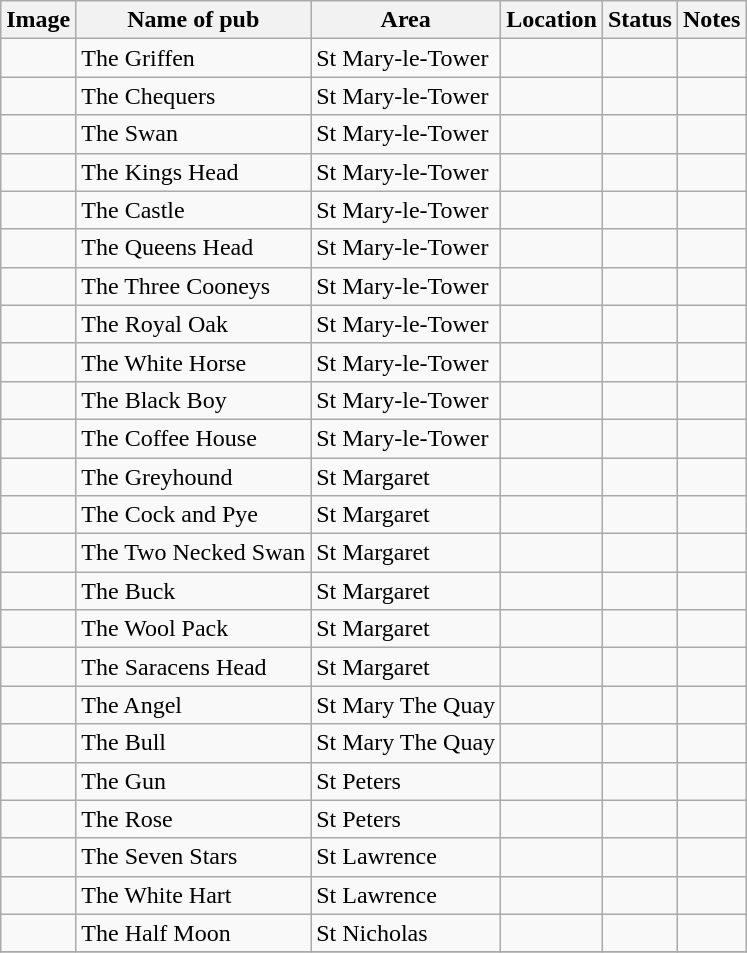<table class="wikitable">
<tr>
<th>Image</th>
<th>Name of pub</th>
<th>Area</th>
<th>Location</th>
<th>Status</th>
<th>Notes</th>
</tr>
<tr>
<td></td>
<td>The Griffen</td>
<td>St Mary-le-Tower</td>
<td></td>
<td></td>
<td></td>
</tr>
<tr>
<td></td>
<td>The Chequers</td>
<td>St Mary-le-Tower</td>
<td></td>
<td></td>
<td></td>
</tr>
<tr>
<td></td>
<td>The Swan</td>
<td>St Mary-le-Tower</td>
<td></td>
<td></td>
<td></td>
</tr>
<tr>
<td></td>
<td>The Kings Head</td>
<td>St Mary-le-Tower</td>
<td></td>
<td></td>
<td></td>
</tr>
<tr>
<td></td>
<td>The Castle</td>
<td>St Mary-le-Tower</td>
<td></td>
<td></td>
<td></td>
</tr>
<tr>
<td></td>
<td>The Queens Head</td>
<td>St Mary-le-Tower</td>
<td></td>
<td></td>
<td></td>
</tr>
<tr>
<td></td>
<td>The Three Cooneys</td>
<td>St Mary-le-Tower</td>
<td></td>
<td></td>
<td></td>
</tr>
<tr>
<td></td>
<td>The Royal Oak</td>
<td>St Mary-le-Tower</td>
<td></td>
<td></td>
<td></td>
</tr>
<tr>
<td></td>
<td>The White Horse</td>
<td>St Mary-le-Tower</td>
<td></td>
<td></td>
<td></td>
</tr>
<tr>
<td></td>
<td>The Black Boy</td>
<td>St Mary-le-Tower</td>
<td></td>
<td></td>
<td></td>
</tr>
<tr>
<td></td>
<td>The Coffee House</td>
<td>St Mary-le-Tower</td>
<td></td>
<td></td>
<td></td>
</tr>
<tr>
<td></td>
<td>The Greyhound</td>
<td>St Margaret</td>
<td></td>
<td></td>
<td></td>
</tr>
<tr>
<td></td>
<td>The Cock and Pye</td>
<td>St Margaret</td>
<td></td>
<td></td>
<td></td>
</tr>
<tr>
<td></td>
<td>The Two Necked Swan</td>
<td>St Margaret</td>
<td></td>
<td></td>
<td></td>
</tr>
<tr>
<td></td>
<td>The Buck</td>
<td>St Margaret</td>
<td></td>
<td></td>
<td></td>
</tr>
<tr>
<td></td>
<td>The Wool Pack</td>
<td>St Margaret</td>
<td></td>
<td></td>
<td></td>
</tr>
<tr>
<td></td>
<td>The Saracens Head</td>
<td>St Margaret</td>
<td></td>
<td></td>
<td></td>
</tr>
<tr>
<td></td>
<td>The Angel</td>
<td>St Mary The Quay</td>
<td></td>
<td></td>
<td></td>
</tr>
<tr>
<td></td>
<td>The Bull</td>
<td>St Mary The Quay</td>
<td></td>
<td></td>
<td></td>
</tr>
<tr>
<td></td>
<td>The Gun</td>
<td>St Peters</td>
<td></td>
<td></td>
<td></td>
</tr>
<tr>
<td></td>
<td>The Rose</td>
<td>St Peters</td>
<td></td>
<td></td>
<td></td>
</tr>
<tr>
<td></td>
<td>The Seven Stars</td>
<td>St Lawrence</td>
<td></td>
<td></td>
<td></td>
</tr>
<tr>
<td></td>
<td>The White Hart</td>
<td>St Lawrence</td>
<td></td>
<td></td>
<td></td>
</tr>
<tr>
<td></td>
<td>The Half Moon</td>
<td>St Nicholas</td>
<td></td>
<td></td>
<td></td>
</tr>
<tr>
</tr>
</table>
